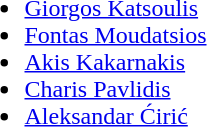<table>
<tr style="vertical-align: top;">
<td><br><ul><li> <a href='#'>Giorgos Katsoulis</a></li><li> <a href='#'>Fontas Moudatsios</a></li><li> <a href='#'>Akis Kakarnakis</a></li><li> <a href='#'>Charis Pavlidis</a></li><li> <a href='#'>Aleksandar Ćirić</a></li></ul></td>
</tr>
</table>
